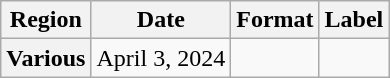<table class="wikitable plainrowheaders">
<tr>
<th scope="col">Region</th>
<th scope="col">Date</th>
<th scope="col">Format</th>
<th scope="col">Label</th>
</tr>
<tr>
<th scope="row">Various</th>
<td>April 3, 2024</td>
<td rowspan="2"></td>
<td></td>
</tr>
</table>
